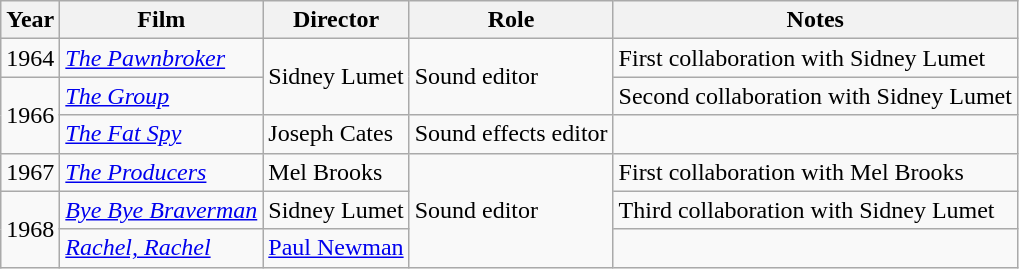<table class="wikitable">
<tr>
<th>Year</th>
<th>Film</th>
<th>Director</th>
<th>Role</th>
<th>Notes</th>
</tr>
<tr>
<td>1964</td>
<td><em><a href='#'>The Pawnbroker</a></em></td>
<td rowspan=2>Sidney Lumet</td>
<td rowspan=2>Sound editor</td>
<td>First collaboration with Sidney Lumet</td>
</tr>
<tr>
<td rowspan=2>1966</td>
<td><em><a href='#'>The Group</a></em></td>
<td>Second collaboration with Sidney Lumet</td>
</tr>
<tr>
<td><em><a href='#'>The Fat Spy</a></em></td>
<td>Joseph Cates</td>
<td>Sound effects editor</td>
<td></td>
</tr>
<tr>
<td>1967</td>
<td><em><a href='#'>The Producers</a></em></td>
<td>Mel Brooks</td>
<td rowspan=3>Sound editor</td>
<td>First collaboration with Mel Brooks</td>
</tr>
<tr>
<td rowspan=2>1968</td>
<td><em><a href='#'>Bye Bye Braverman</a></em></td>
<td>Sidney Lumet</td>
<td>Third collaboration with Sidney Lumet</td>
</tr>
<tr>
<td><em><a href='#'>Rachel, Rachel</a></em></td>
<td><a href='#'>Paul Newman</a></td>
<td></td>
</tr>
</table>
